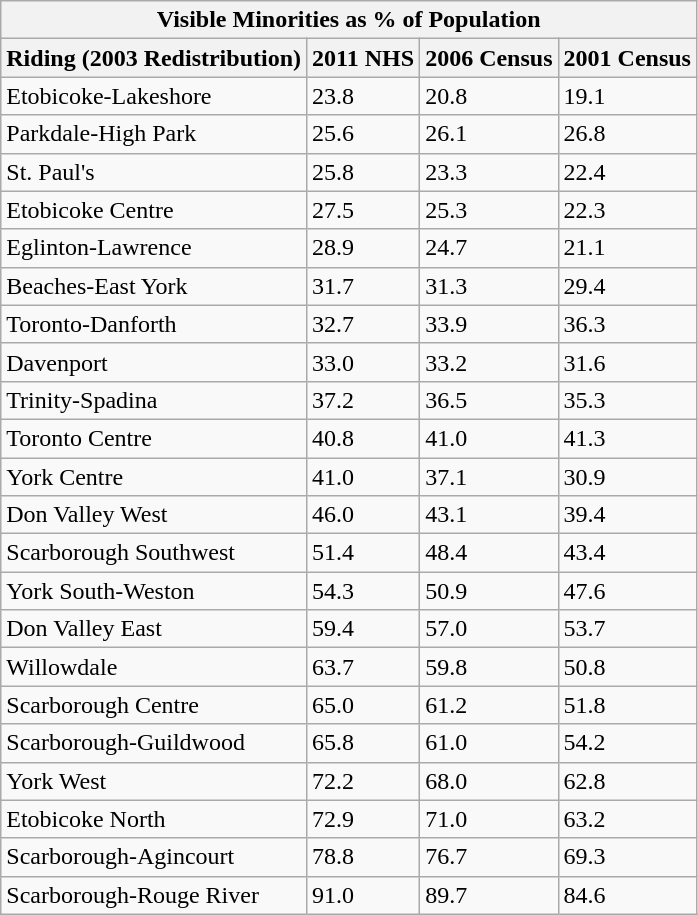<table class="wikitable sortable">
<tr>
<th colspan=4>Visible Minorities as % of Population</th>
</tr>
<tr>
<th>Riding (2003 Redistribution)</th>
<th>2011 NHS</th>
<th>2006 Census</th>
<th>2001 Census</th>
</tr>
<tr>
<td>Etobicoke-Lakeshore</td>
<td>23.8</td>
<td>20.8</td>
<td>19.1</td>
</tr>
<tr>
<td>Parkdale-High Park</td>
<td>25.6</td>
<td>26.1</td>
<td>26.8</td>
</tr>
<tr>
<td>St. Paul's</td>
<td>25.8</td>
<td>23.3</td>
<td>22.4</td>
</tr>
<tr>
<td>Etobicoke Centre</td>
<td>27.5</td>
<td>25.3</td>
<td>22.3</td>
</tr>
<tr>
<td>Eglinton-Lawrence</td>
<td>28.9</td>
<td>24.7</td>
<td>21.1</td>
</tr>
<tr>
<td>Beaches-East York</td>
<td>31.7</td>
<td>31.3</td>
<td>29.4</td>
</tr>
<tr>
<td>Toronto-Danforth</td>
<td>32.7</td>
<td>33.9</td>
<td>36.3</td>
</tr>
<tr>
<td>Davenport</td>
<td>33.0</td>
<td>33.2</td>
<td>31.6</td>
</tr>
<tr>
<td>Trinity-Spadina</td>
<td>37.2</td>
<td>36.5</td>
<td>35.3</td>
</tr>
<tr>
<td>Toronto Centre</td>
<td>40.8</td>
<td>41.0</td>
<td>41.3</td>
</tr>
<tr>
<td>York Centre</td>
<td>41.0</td>
<td>37.1</td>
<td>30.9</td>
</tr>
<tr>
<td>Don Valley West</td>
<td>46.0</td>
<td>43.1</td>
<td>39.4</td>
</tr>
<tr>
<td>Scarborough Southwest</td>
<td>51.4</td>
<td>48.4</td>
<td>43.4</td>
</tr>
<tr>
<td>York South-Weston</td>
<td>54.3</td>
<td>50.9</td>
<td>47.6</td>
</tr>
<tr>
<td>Don Valley East</td>
<td>59.4</td>
<td>57.0</td>
<td>53.7</td>
</tr>
<tr>
<td>Willowdale</td>
<td>63.7</td>
<td>59.8</td>
<td>50.8</td>
</tr>
<tr>
<td>Scarborough Centre</td>
<td>65.0</td>
<td>61.2</td>
<td>51.8</td>
</tr>
<tr>
<td>Scarborough-Guildwood</td>
<td>65.8</td>
<td>61.0</td>
<td>54.2</td>
</tr>
<tr>
<td>York West</td>
<td>72.2</td>
<td>68.0</td>
<td>62.8</td>
</tr>
<tr>
<td>Etobicoke North</td>
<td>72.9</td>
<td>71.0</td>
<td>63.2</td>
</tr>
<tr>
<td>Scarborough-Agincourt</td>
<td>78.8</td>
<td>76.7</td>
<td>69.3</td>
</tr>
<tr>
<td>Scarborough-Rouge River</td>
<td>91.0</td>
<td>89.7</td>
<td>84.6</td>
</tr>
</table>
